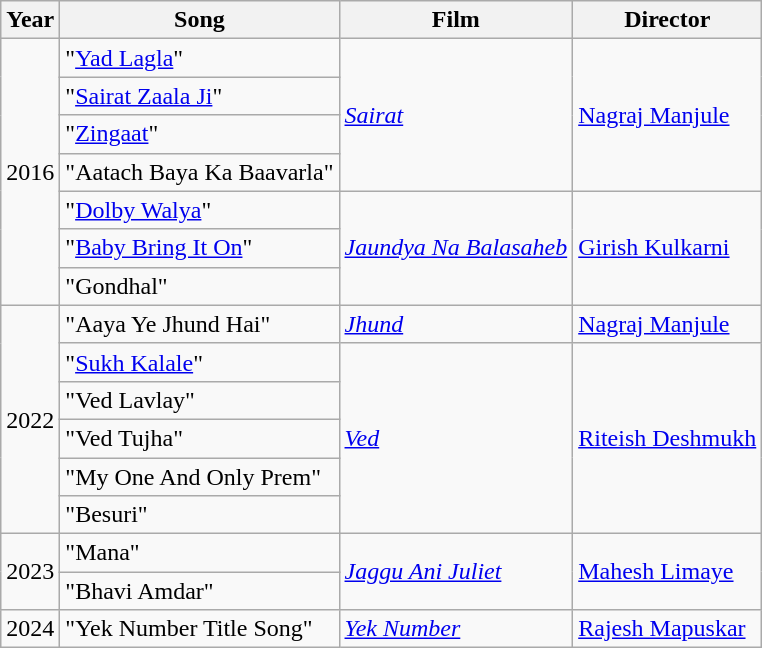<table class="wikitable">
<tr>
<th>Year</th>
<th>Song</th>
<th>Film</th>
<th>Director</th>
</tr>
<tr>
<td rowspan="7">2016</td>
<td>"<a href='#'>Yad Lagla</a>"</td>
<td rowspan="4"><em><a href='#'>Sairat</a></em></td>
<td rowspan="4"><a href='#'>Nagraj Manjule</a></td>
</tr>
<tr>
<td>"<a href='#'>Sairat Zaala Ji</a>"</td>
</tr>
<tr>
<td>"<a href='#'>Zingaat</a>"</td>
</tr>
<tr>
<td>"Aatach Baya Ka Baavarla"</td>
</tr>
<tr>
<td>"<a href='#'>Dolby Walya</a>"</td>
<td rowspan="3"><em><a href='#'>Jaundya Na Balasaheb</a></em></td>
<td rowspan="3"><a href='#'>Girish Kulkarni</a></td>
</tr>
<tr>
<td>"<a href='#'>Baby Bring It On</a>"</td>
</tr>
<tr>
<td>"Gondhal"</td>
</tr>
<tr>
<td rowspan="6">2022</td>
<td>"Aaya Ye Jhund Hai"</td>
<td><em><a href='#'>Jhund</a></em></td>
<td><a href='#'>Nagraj Manjule</a></td>
</tr>
<tr>
<td>"<a href='#'>Sukh Kalale</a>"</td>
<td rowspan="5"><em><a href='#'>Ved</a></em></td>
<td rowspan="5"><a href='#'>Riteish Deshmukh</a></td>
</tr>
<tr>
<td>"Ved Lavlay"</td>
</tr>
<tr>
<td>"Ved Tujha"</td>
</tr>
<tr>
<td>"My One And Only Prem"</td>
</tr>
<tr>
<td>"Besuri"</td>
</tr>
<tr>
<td rowspan="2">2023</td>
<td>"Mana"</td>
<td rowspan="2"><em><a href='#'>Jaggu Ani Juliet</a></em></td>
<td rowspan="2"><a href='#'>Mahesh Limaye</a></td>
</tr>
<tr>
<td>"Bhavi Amdar"</td>
</tr>
<tr>
<td>2024</td>
<td>"Yek Number Title Song"</td>
<td><em><a href='#'>Yek Number</a></em></td>
<td><a href='#'>Rajesh Mapuskar</a></td>
</tr>
</table>
